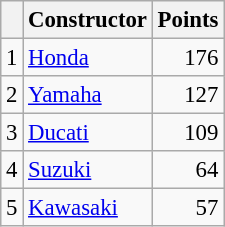<table class="wikitable" style="font-size: 95%;">
<tr>
<th></th>
<th>Constructor</th>
<th>Points</th>
</tr>
<tr>
<td align=center>1</td>
<td> <a href='#'>Honda</a></td>
<td align=right>176</td>
</tr>
<tr>
<td align=center>2</td>
<td> <a href='#'>Yamaha</a></td>
<td align=right>127</td>
</tr>
<tr>
<td align=center>3</td>
<td> <a href='#'>Ducati</a></td>
<td align=right>109</td>
</tr>
<tr>
<td align=center>4</td>
<td> <a href='#'>Suzuki</a></td>
<td align=right>64</td>
</tr>
<tr>
<td align=center>5</td>
<td> <a href='#'>Kawasaki</a></td>
<td align=right>57</td>
</tr>
</table>
